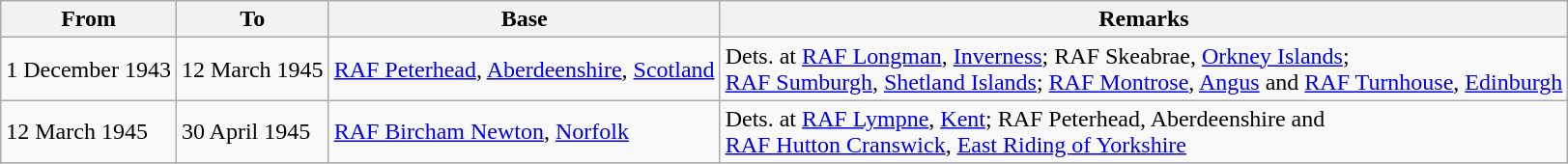<table class="wikitable">
<tr>
<th>From</th>
<th>To</th>
<th>Base</th>
<th>Remarks</th>
</tr>
<tr>
<td>1 December 1943</td>
<td>12 March 1945</td>
<td><a href='#'>RAF Peterhead</a>, <a href='#'>Aberdeenshire</a>, <a href='#'>Scotland</a></td>
<td>Dets. at <a href='#'>RAF Longman</a>, <a href='#'>Inverness</a>; RAF Skeabrae, <a href='#'>Orkney Islands</a>;<br> <a href='#'>RAF Sumburgh</a>, <a href='#'>Shetland Islands</a>; <a href='#'>RAF Montrose</a>, <a href='#'>Angus</a> and <a href='#'>RAF Turnhouse</a>, <a href='#'>Edinburgh</a></td>
</tr>
<tr>
<td>12 March 1945</td>
<td>30 April 1945</td>
<td><a href='#'>RAF Bircham Newton</a>, <a href='#'>Norfolk</a></td>
<td>Dets. at <a href='#'>RAF Lympne</a>, <a href='#'>Kent</a>; RAF Peterhead, Aberdeenshire and<br> <a href='#'>RAF Hutton Cranswick</a>, <a href='#'>East Riding of Yorkshire</a></td>
</tr>
</table>
